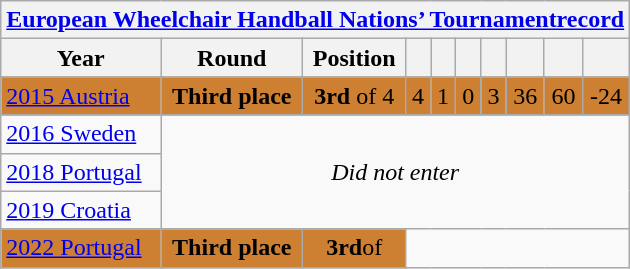<table class="wikitable" style="text-align: center;">
<tr>
<th colspan=10><a href='#'>European Wheelchair Handball Nations’ Tournamentrecord</a></th>
</tr>
<tr>
<th>Year</th>
<th>Round</th>
<th>Position</th>
<th></th>
<th></th>
<th></th>
<th></th>
<th></th>
<th></th>
<th></th>
</tr>
<tr>
</tr>
<tr bgcolor=CD7F32>
<td align=left> <a href='#'>2015 Austria</a></td>
<td><strong>Third place</strong></td>
<td><strong>3rd</strong> of 4</td>
<td>4</td>
<td>1</td>
<td>0</td>
<td>3</td>
<td>36</td>
<td>60</td>
<td>-24</td>
</tr>
<tr>
<td align=left> <a href='#'>2016 Sweden</a></td>
<td rowspan=3 colspan=9><em>Did not enter</em></td>
</tr>
<tr>
<td align=left> <a href='#'>2018 Portugal</a></td>
</tr>
<tr>
<td align=left> <a href='#'>2019 Croatia</a></td>
</tr>
<tr>
</tr>
<tr bgcolor=CD7F32>
<td align=left> <a href='#'>2022 Portugal</a></td>
<td><strong>Third place</strong></td>
<td><strong>3rd</strong>of</td>
</tr>
<tr>
</tr>
</table>
